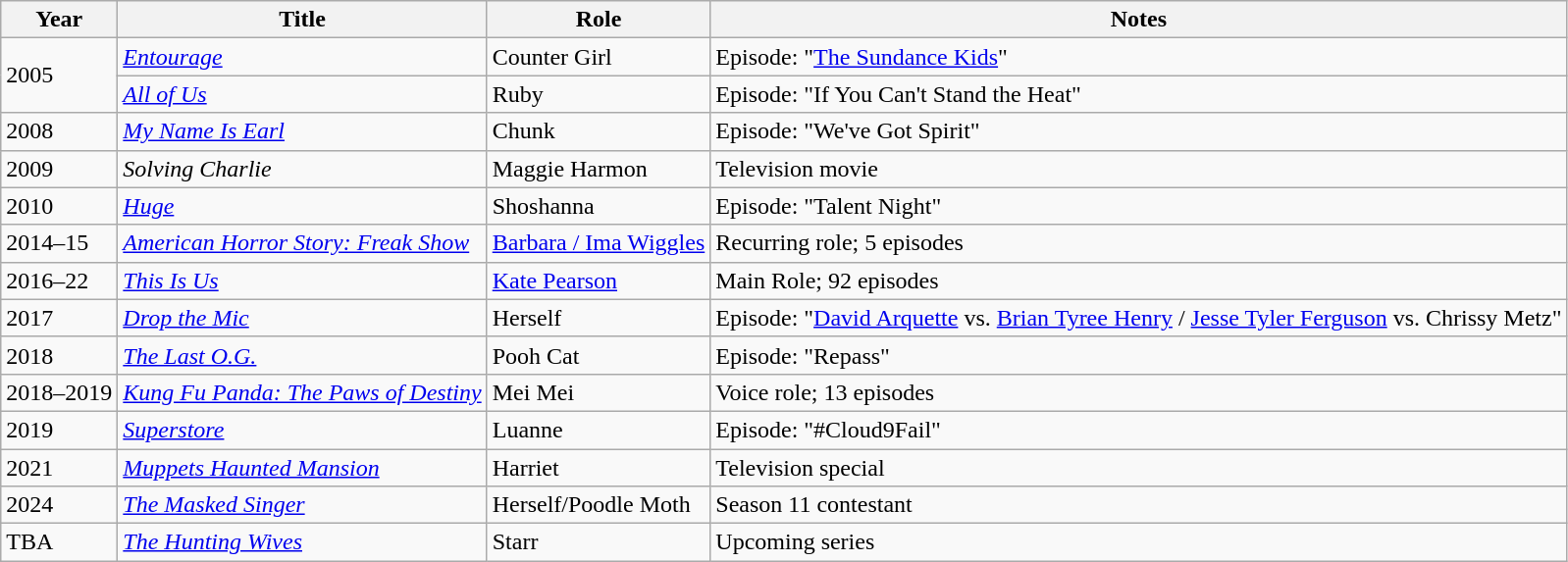<table class="wikitable sortable">
<tr>
<th>Year</th>
<th>Title</th>
<th>Role</th>
<th>Notes</th>
</tr>
<tr>
<td rowspan="2">2005</td>
<td><em><a href='#'>Entourage</a></em></td>
<td>Counter Girl</td>
<td>Episode: "<a href='#'>The Sundance Kids</a>"</td>
</tr>
<tr>
<td><em><a href='#'>All of Us</a></em></td>
<td>Ruby</td>
<td>Episode: "If You Can't Stand the Heat"</td>
</tr>
<tr>
<td>2008</td>
<td><em><a href='#'>My Name Is Earl</a></em></td>
<td>Chunk</td>
<td>Episode: "We've Got Spirit"</td>
</tr>
<tr>
<td>2009</td>
<td><em>Solving Charlie</em></td>
<td>Maggie Harmon</td>
<td>Television movie</td>
</tr>
<tr>
<td>2010</td>
<td><em><a href='#'>Huge</a></em></td>
<td>Shoshanna</td>
<td>Episode: "Talent Night"</td>
</tr>
<tr>
<td>2014–15</td>
<td><em><a href='#'>American Horror Story: Freak Show</a></em></td>
<td><a href='#'>Barbara / Ima Wiggles</a></td>
<td>Recurring role; 5 episodes</td>
</tr>
<tr>
<td>2016–22</td>
<td><em><a href='#'>This Is Us</a></em></td>
<td><a href='#'>Kate Pearson</a></td>
<td>Main Role; 92 episodes</td>
</tr>
<tr>
<td>2017</td>
<td><em><a href='#'>Drop the Mic</a></em></td>
<td>Herself</td>
<td>Episode: "<a href='#'>David Arquette</a> vs. <a href='#'>Brian Tyree Henry</a> / <a href='#'>Jesse Tyler Ferguson</a> vs. Chrissy Metz"</td>
</tr>
<tr>
<td>2018</td>
<td><em><a href='#'>The Last O.G.</a></em></td>
<td>Pooh Cat</td>
<td>Episode: "Repass"</td>
</tr>
<tr>
<td>2018–2019</td>
<td><em><a href='#'>Kung Fu Panda: The Paws of Destiny</a></em></td>
<td>Mei Mei</td>
<td>Voice role; 13 episodes</td>
</tr>
<tr>
<td>2019</td>
<td><em><a href='#'>Superstore</a></em></td>
<td>Luanne</td>
<td>Episode: "#Cloud9Fail"</td>
</tr>
<tr>
<td>2021</td>
<td><em><a href='#'>Muppets Haunted Mansion</a></em></td>
<td>Harriet</td>
<td>Television special</td>
</tr>
<tr>
<td>2024</td>
<td><em><a href='#'>The Masked Singer</a></em></td>
<td>Herself/Poodle Moth</td>
<td>Season 11 contestant</td>
</tr>
<tr>
<td>TBA</td>
<td><em><a href='#'>The Hunting Wives</a></em></td>
<td>Starr</td>
<td>Upcoming series</td>
</tr>
</table>
